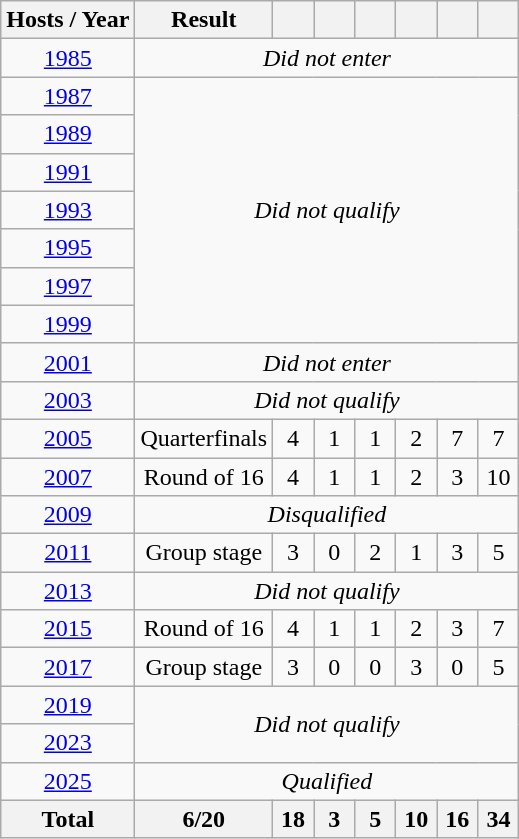<table class="wikitable" style="text-align: center;">
<tr>
<th>Hosts / Year</th>
<th>Result</th>
<th width=20></th>
<th width=20></th>
<th width=20></th>
<th width=20></th>
<th width=20></th>
<th width=20></th>
</tr>
<tr>
<td> <a href='#'>1985</a></td>
<td colspan=7><em>Did not enter</em></td>
</tr>
<tr>
<td> <a href='#'>1987</a></td>
<td colspan=7 rowspan=7><em>Did not qualify</em></td>
</tr>
<tr>
<td> <a href='#'>1989</a></td>
</tr>
<tr>
<td> <a href='#'>1991</a></td>
</tr>
<tr>
<td> <a href='#'>1993</a></td>
</tr>
<tr>
<td> <a href='#'>1995</a></td>
</tr>
<tr>
<td> <a href='#'>1997</a></td>
</tr>
<tr>
<td> <a href='#'>1999</a></td>
</tr>
<tr>
<td> <a href='#'>2001</a></td>
<td colspan=7><em>Did not enter</em></td>
</tr>
<tr>
<td> <a href='#'>2003</a></td>
<td colspan=7><em>Did not qualify</em></td>
</tr>
<tr>
<td> <a href='#'>2005</a></td>
<td>Quarterfinals</td>
<td>4</td>
<td>1</td>
<td>1</td>
<td>2</td>
<td>7</td>
<td>7</td>
</tr>
<tr>
<td> <a href='#'>2007</a></td>
<td>Round of 16</td>
<td>4</td>
<td>1</td>
<td>1</td>
<td>2</td>
<td>3</td>
<td>10</td>
</tr>
<tr>
<td> <a href='#'>2009</a></td>
<td colspan=7><em>Disqualified</em></td>
</tr>
<tr>
<td> <a href='#'>2011</a></td>
<td>Group stage</td>
<td>3</td>
<td>0</td>
<td>2</td>
<td>1</td>
<td>3</td>
<td>5</td>
</tr>
<tr>
<td> <a href='#'>2013</a></td>
<td colspan=7><em>Did not qualify</em></td>
</tr>
<tr>
<td> <a href='#'>2015</a></td>
<td>Round of 16</td>
<td>4</td>
<td>1</td>
<td>1</td>
<td>2</td>
<td>3</td>
<td>7</td>
</tr>
<tr>
<td> <a href='#'>2017</a></td>
<td>Group stage</td>
<td>3</td>
<td>0</td>
<td>0</td>
<td>3</td>
<td>0</td>
<td>5</td>
</tr>
<tr>
<td> <a href='#'>2019</a></td>
<td rowspan=2 colspan=7><em>Did not qualify</em></td>
</tr>
<tr>
<td> <a href='#'>2023</a></td>
</tr>
<tr>
<td> <a href='#'>2025</a></td>
<td colspan=7><em>Qualified</em></td>
</tr>
<tr>
<th><strong>Total</strong></th>
<th>6/20</th>
<th>18</th>
<th>3</th>
<th>5</th>
<th>10</th>
<th>16</th>
<th>34</th>
</tr>
</table>
